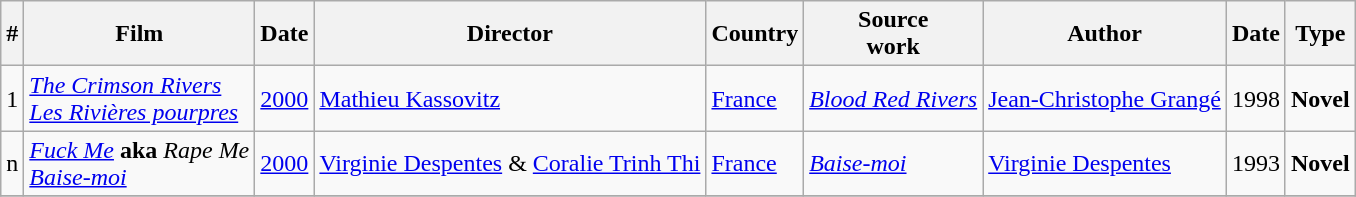<table class="wikitable">
<tr>
<th>#</th>
<th>Film</th>
<th>Date</th>
<th>Director</th>
<th>Country</th>
<th>Source<br>work</th>
<th>Author</th>
<th>Date</th>
<th>Type</th>
</tr>
<tr>
<td>1</td>
<td><em><a href='#'>The Crimson Rivers</a></em><br><em><a href='#'>Les Rivières pourpres</a></em></td>
<td><a href='#'>2000</a></td>
<td><a href='#'>Mathieu Kassovitz</a></td>
<td><a href='#'>France</a></td>
<td><em><a href='#'>Blood Red Rivers</a></em></td>
<td><a href='#'>Jean-Christophe Grangé</a></td>
<td>1998</td>
<td><strong>Novel</strong></td>
</tr>
<tr>
<td>n</td>
<td><em><a href='#'>Fuck Me</a></em> <strong>aka</strong> <em>Rape Me</em><br><em><a href='#'>Baise-moi</a></em></td>
<td><a href='#'>2000</a></td>
<td><a href='#'>Virginie Despentes</a> & <a href='#'>Coralie Trinh Thi</a></td>
<td><a href='#'>France</a></td>
<td><em><a href='#'>Baise-moi</a></em></td>
<td><a href='#'>Virginie Despentes</a></td>
<td>1993</td>
<td><strong>Novel</strong></td>
</tr>
<tr>
</tr>
</table>
